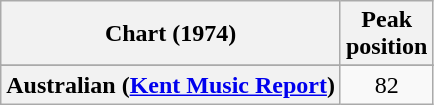<table class="wikitable sortable plainrowheaders" style="text-align:center">
<tr>
<th scope="col">Chart (1974)</th>
<th scope="col">Peak<br>position</th>
</tr>
<tr>
</tr>
<tr>
<th scope="row">Australian (<a href='#'>Kent Music Report</a>)</th>
<td>82</td>
</tr>
</table>
